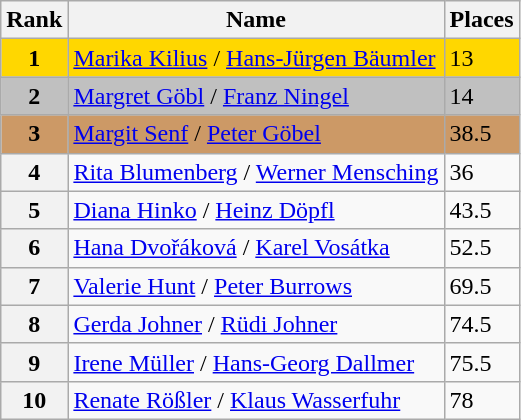<table class="wikitable">
<tr>
<th>Rank</th>
<th>Name</th>
<th>Places</th>
</tr>
<tr bgcolor="gold">
<td align="center"><strong>1</strong></td>
<td> <a href='#'>Marika Kilius</a> / <a href='#'>Hans-Jürgen Bäumler</a></td>
<td>13</td>
</tr>
<tr bgcolor="silver">
<td align="center"><strong>2</strong></td>
<td> <a href='#'>Margret Göbl</a> / <a href='#'>Franz Ningel</a></td>
<td>14</td>
</tr>
<tr bgcolor="cc9966">
<td align="center"><strong>3</strong></td>
<td> <a href='#'>Margit Senf</a> / <a href='#'>Peter Göbel</a></td>
<td>38.5</td>
</tr>
<tr>
<th>4</th>
<td> <a href='#'>Rita Blumenberg</a> / <a href='#'>Werner Mensching</a></td>
<td>36</td>
</tr>
<tr>
<th>5</th>
<td> <a href='#'>Diana Hinko</a> / <a href='#'>Heinz Döpfl</a></td>
<td>43.5</td>
</tr>
<tr>
<th>6</th>
<td> <a href='#'>Hana Dvořáková</a> / <a href='#'>Karel Vosátka</a></td>
<td>52.5</td>
</tr>
<tr>
<th>7</th>
<td> <a href='#'>Valerie Hunt</a> / <a href='#'>Peter Burrows</a></td>
<td>69.5</td>
</tr>
<tr>
<th>8</th>
<td> <a href='#'>Gerda Johner</a> / <a href='#'>Rüdi Johner</a></td>
<td>74.5</td>
</tr>
<tr>
<th>9</th>
<td> <a href='#'>Irene Müller</a> / <a href='#'>Hans-Georg Dallmer</a></td>
<td>75.5</td>
</tr>
<tr>
<th>10</th>
<td> <a href='#'>Renate Rößler</a> / <a href='#'>Klaus Wasserfuhr</a></td>
<td>78</td>
</tr>
</table>
